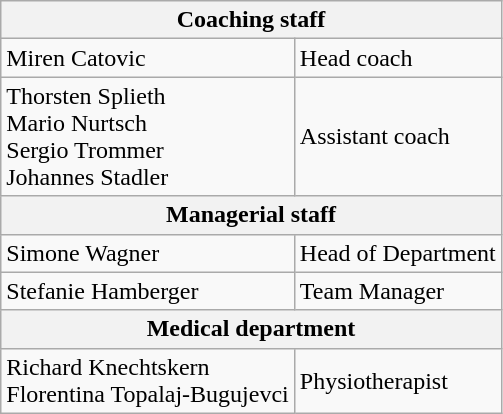<table class="wikitable">
<tr>
<th colspan="2">Coaching staff</th>
</tr>
<tr>
<td> Miren Catovic</td>
<td>Head coach</td>
</tr>
<tr>
<td> Thorsten Splieth <br>  Mario Nurtsch <br>  Sergio Trommer <br>  Johannes Stadler</td>
<td>Assistant coach</td>
</tr>
<tr>
<th colspan="2">Managerial staff</th>
</tr>
<tr>
<td> Simone Wagner</td>
<td>Head of Department</td>
</tr>
<tr>
<td> Stefanie Hamberger</td>
<td>Team Manager</td>
</tr>
<tr>
<th colspan="2">Medical department</th>
</tr>
<tr>
<td> Richard Knechtskern <br>  Florentina Topalaj-Bugujevci</td>
<td>Physiotherapist</td>
</tr>
</table>
